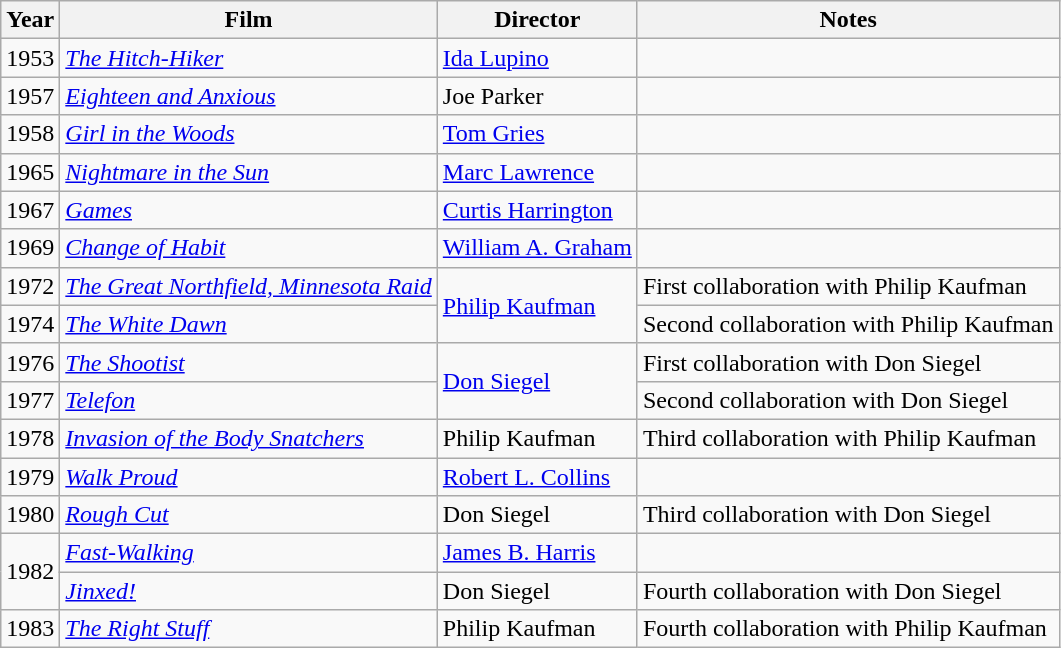<table class="wikitable">
<tr>
<th>Year</th>
<th>Film</th>
<th>Director</th>
<th>Notes</th>
</tr>
<tr>
<td>1953</td>
<td><em><a href='#'>The Hitch-Hiker</a></em></td>
<td><a href='#'>Ida Lupino</a></td>
<td></td>
</tr>
<tr>
<td>1957</td>
<td><em><a href='#'>Eighteen and Anxious</a></em></td>
<td>Joe Parker</td>
<td></td>
</tr>
<tr>
<td>1958</td>
<td><em><a href='#'>Girl in the Woods</a></em></td>
<td><a href='#'>Tom Gries</a></td>
<td></td>
</tr>
<tr>
<td>1965</td>
<td><em><a href='#'>Nightmare in the Sun</a></em></td>
<td><a href='#'>Marc Lawrence</a></td>
<td></td>
</tr>
<tr>
<td>1967</td>
<td><em><a href='#'>Games</a></em></td>
<td><a href='#'>Curtis Harrington</a></td>
<td></td>
</tr>
<tr>
<td>1969</td>
<td><em><a href='#'>Change of Habit</a></em></td>
<td><a href='#'>William A. Graham</a></td>
<td></td>
</tr>
<tr>
<td>1972</td>
<td><em><a href='#'>The Great Northfield, Minnesota Raid</a></em></td>
<td rowspan=2><a href='#'>Philip Kaufman</a></td>
<td>First collaboration with Philip Kaufman</td>
</tr>
<tr>
<td>1974</td>
<td><em><a href='#'>The White Dawn</a></em></td>
<td>Second collaboration with Philip Kaufman</td>
</tr>
<tr>
<td>1976</td>
<td><em><a href='#'>The Shootist</a></em></td>
<td rowspan=2><a href='#'>Don Siegel</a></td>
<td>First collaboration with Don Siegel</td>
</tr>
<tr>
<td>1977</td>
<td><em><a href='#'>Telefon</a></em></td>
<td>Second collaboration with Don Siegel</td>
</tr>
<tr>
<td>1978</td>
<td><em><a href='#'>Invasion of the Body Snatchers</a></em></td>
<td>Philip Kaufman</td>
<td>Third collaboration with Philip Kaufman</td>
</tr>
<tr>
<td>1979</td>
<td><em><a href='#'>Walk Proud</a></em></td>
<td><a href='#'>Robert L. Collins</a></td>
<td></td>
</tr>
<tr>
<td>1980</td>
<td><em><a href='#'>Rough Cut</a></em></td>
<td>Don Siegel</td>
<td>Third collaboration with Don Siegel</td>
</tr>
<tr>
<td rowspan=2>1982</td>
<td><em><a href='#'>Fast-Walking</a></em></td>
<td><a href='#'>James B. Harris</a></td>
<td></td>
</tr>
<tr>
<td><em><a href='#'>Jinxed!</a></em></td>
<td>Don Siegel</td>
<td>Fourth collaboration with Don Siegel</td>
</tr>
<tr>
<td>1983</td>
<td><em><a href='#'>The Right Stuff</a></em></td>
<td>Philip Kaufman</td>
<td>Fourth collaboration with Philip Kaufman</td>
</tr>
</table>
